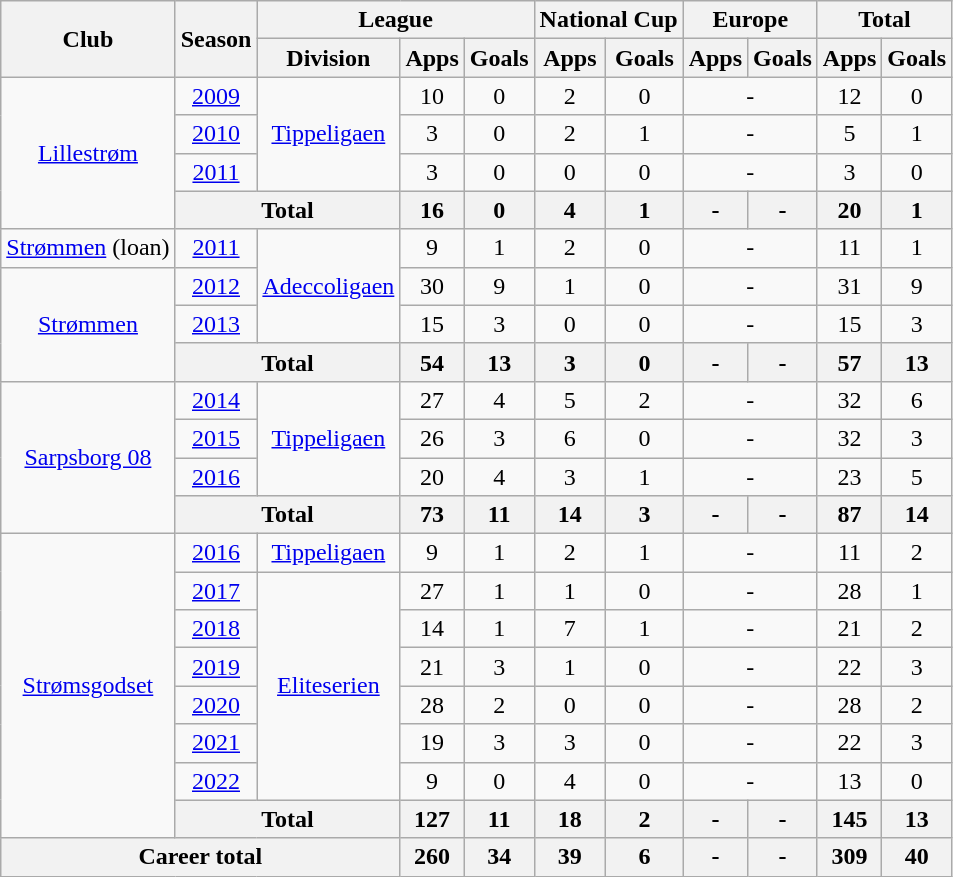<table class="wikitable" style="text-align: center;">
<tr>
<th rowspan="2">Club</th>
<th rowspan="2">Season</th>
<th colspan="3">League</th>
<th colspan="2">National Cup</th>
<th colspan="2">Europe</th>
<th colspan="2">Total</th>
</tr>
<tr>
<th>Division</th>
<th>Apps</th>
<th>Goals</th>
<th>Apps</th>
<th>Goals</th>
<th>Apps</th>
<th>Goals</th>
<th>Apps</th>
<th>Goals</th>
</tr>
<tr>
<td rowspan="4"><a href='#'>Lillestrøm</a></td>
<td><a href='#'>2009</a></td>
<td rowspan="3"><a href='#'>Tippeligaen</a></td>
<td>10</td>
<td>0</td>
<td>2</td>
<td>0</td>
<td colspan="2">-</td>
<td>12</td>
<td>0</td>
</tr>
<tr>
<td><a href='#'>2010</a></td>
<td>3</td>
<td>0</td>
<td>2</td>
<td>1</td>
<td colspan="2">-</td>
<td>5</td>
<td>1</td>
</tr>
<tr>
<td><a href='#'>2011</a></td>
<td>3</td>
<td>0</td>
<td>0</td>
<td>0</td>
<td colspan="2">-</td>
<td>3</td>
<td>0</td>
</tr>
<tr>
<th colspan="2">Total</th>
<th>16</th>
<th>0</th>
<th>4</th>
<th>1</th>
<th>-</th>
<th>-</th>
<th>20</th>
<th>1</th>
</tr>
<tr>
<td rowspan="1"><a href='#'>Strømmen</a> (loan)</td>
<td><a href='#'>2011</a></td>
<td rowspan="3"><a href='#'>Adeccoligaen</a></td>
<td>9</td>
<td>1</td>
<td>2</td>
<td>0</td>
<td colspan="2">-</td>
<td>11</td>
<td>1</td>
</tr>
<tr>
<td rowspan="3"><a href='#'>Strømmen</a></td>
<td><a href='#'>2012</a></td>
<td>30</td>
<td>9</td>
<td>1</td>
<td>0</td>
<td colspan="2">-</td>
<td>31</td>
<td>9</td>
</tr>
<tr>
<td><a href='#'>2013</a></td>
<td>15</td>
<td>3</td>
<td>0</td>
<td>0</td>
<td colspan="2">-</td>
<td>15</td>
<td>3</td>
</tr>
<tr>
<th colspan="2">Total</th>
<th>54</th>
<th>13</th>
<th>3</th>
<th>0</th>
<th>-</th>
<th>-</th>
<th>57</th>
<th>13</th>
</tr>
<tr>
<td rowspan="4"><a href='#'>Sarpsborg 08</a></td>
<td><a href='#'>2014</a></td>
<td rowspan="3"><a href='#'>Tippeligaen</a></td>
<td>27</td>
<td>4</td>
<td>5</td>
<td>2</td>
<td colspan="2">-</td>
<td>32</td>
<td>6</td>
</tr>
<tr>
<td><a href='#'>2015</a></td>
<td>26</td>
<td>3</td>
<td>6</td>
<td>0</td>
<td colspan="2">-</td>
<td>32</td>
<td>3</td>
</tr>
<tr>
<td><a href='#'>2016</a></td>
<td>20</td>
<td>4</td>
<td>3</td>
<td>1</td>
<td colspan="2">-</td>
<td>23</td>
<td>5</td>
</tr>
<tr>
<th colspan="2">Total</th>
<th>73</th>
<th>11</th>
<th>14</th>
<th>3</th>
<th>-</th>
<th>-</th>
<th>87</th>
<th>14</th>
</tr>
<tr>
<td rowspan="8"><a href='#'>Strømsgodset</a></td>
<td><a href='#'>2016</a></td>
<td rowspan="1"><a href='#'>Tippeligaen</a></td>
<td>9</td>
<td>1</td>
<td>2</td>
<td>1</td>
<td colspan="2">-</td>
<td>11</td>
<td>2</td>
</tr>
<tr>
<td><a href='#'>2017</a></td>
<td rowspan="6"><a href='#'>Eliteserien</a></td>
<td>27</td>
<td>1</td>
<td>1</td>
<td>0</td>
<td colspan="2">-</td>
<td>28</td>
<td>1</td>
</tr>
<tr>
<td><a href='#'>2018</a></td>
<td>14</td>
<td>1</td>
<td>7</td>
<td>1</td>
<td colspan="2">-</td>
<td>21</td>
<td>2</td>
</tr>
<tr>
<td><a href='#'>2019</a></td>
<td>21</td>
<td>3</td>
<td>1</td>
<td>0</td>
<td colspan="2">-</td>
<td>22</td>
<td>3</td>
</tr>
<tr>
<td><a href='#'>2020</a></td>
<td>28</td>
<td>2</td>
<td>0</td>
<td>0</td>
<td colspan="2">-</td>
<td>28</td>
<td>2</td>
</tr>
<tr>
<td><a href='#'>2021</a></td>
<td>19</td>
<td>3</td>
<td>3</td>
<td>0</td>
<td colspan="2">-</td>
<td>22</td>
<td>3</td>
</tr>
<tr>
<td><a href='#'>2022</a></td>
<td>9</td>
<td>0</td>
<td>4</td>
<td>0</td>
<td colspan="2">-</td>
<td>13</td>
<td>0</td>
</tr>
<tr>
<th colspan="2">Total</th>
<th>127</th>
<th>11</th>
<th>18</th>
<th>2</th>
<th>-</th>
<th>-</th>
<th>145</th>
<th>13</th>
</tr>
<tr>
<th colspan="3">Career total</th>
<th>260</th>
<th>34</th>
<th>39</th>
<th>6</th>
<th>-</th>
<th>-</th>
<th>309</th>
<th>40</th>
</tr>
</table>
